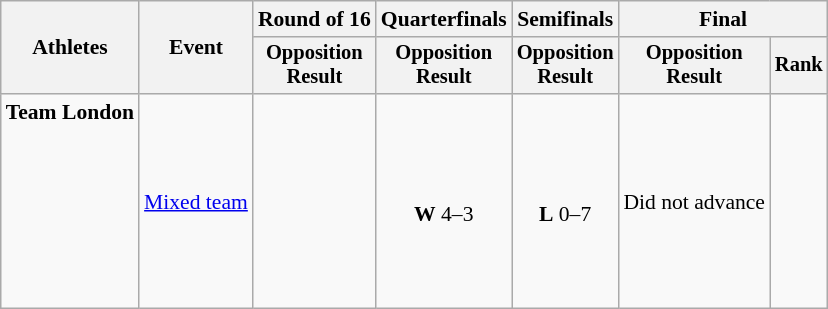<table class="wikitable" style="font-size:90%">
<tr>
<th rowspan=2>Athletes</th>
<th rowspan=2>Event</th>
<th>Round of 16</th>
<th>Quarterfinals</th>
<th>Semifinals</th>
<th colspan=2>Final</th>
</tr>
<tr style="font-size:95%">
<th>Opposition<br>Result</th>
<th>Opposition<br>Result</th>
<th>Opposition<br>Result</th>
<th>Opposition<br>Result</th>
<th>Rank</th>
</tr>
<tr align=center>
<td align=left><strong>Team London</strong><br><br><br><br><br><br><br><br></td>
<td align=left><a href='#'>Mixed team</a></td>
<td></td>
<td><br><strong>W</strong> 4–3</td>
<td><br><strong>L</strong> 0–7</td>
<td>Did not advance</td>
<td></td>
</tr>
</table>
